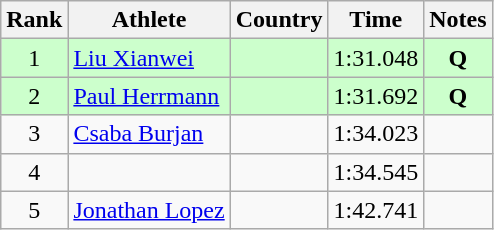<table class="wikitable sortable" style="text-align:center">
<tr>
<th>Rank</th>
<th>Athlete</th>
<th>Country</th>
<th>Time</th>
<th>Notes</th>
</tr>
<tr bgcolor="#ccffcc">
<td>1</td>
<td align=left><a href='#'>Liu Xianwei</a></td>
<td align=left></td>
<td>1:31.048</td>
<td><strong>Q</strong></td>
</tr>
<tr bgcolor="#ccffcc">
<td>2</td>
<td align=left><a href='#'>Paul Herrmann</a></td>
<td align=left></td>
<td>1:31.692</td>
<td><strong>Q</strong></td>
</tr>
<tr>
<td>3</td>
<td align=left><a href='#'>Csaba Burjan</a></td>
<td align=left></td>
<td>1:34.023</td>
<td></td>
</tr>
<tr>
<td>4</td>
<td align=left></td>
<td align=left></td>
<td>1:34.545</td>
<td></td>
</tr>
<tr>
<td>5</td>
<td align=left><a href='#'>Jonathan Lopez</a></td>
<td align=left></td>
<td>1:42.741</td>
<td></td>
</tr>
</table>
